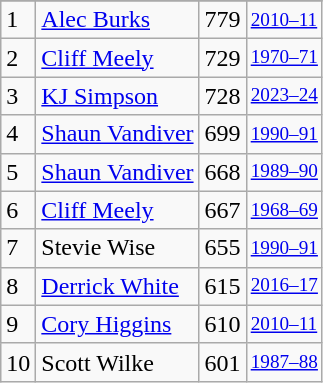<table class="wikitable">
<tr>
</tr>
<tr>
<td>1</td>
<td><a href='#'>Alec Burks</a></td>
<td>779</td>
<td style="font-size:80%;"><a href='#'>2010–11</a></td>
</tr>
<tr>
<td>2</td>
<td><a href='#'>Cliff Meely</a></td>
<td>729</td>
<td style="font-size:80%;"><a href='#'>1970–71</a></td>
</tr>
<tr>
<td>3</td>
<td><a href='#'>KJ Simpson</a></td>
<td>728</td>
<td style="font-size:80%;"><a href='#'>2023–24</a></td>
</tr>
<tr>
<td>4</td>
<td><a href='#'>Shaun Vandiver</a></td>
<td>699</td>
<td style="font-size:80%;"><a href='#'>1990–91</a></td>
</tr>
<tr>
<td>5</td>
<td><a href='#'>Shaun Vandiver</a></td>
<td>668</td>
<td style="font-size:80%;"><a href='#'>1989–90</a></td>
</tr>
<tr>
<td>6</td>
<td><a href='#'>Cliff Meely</a></td>
<td>667</td>
<td style="font-size:80%;"><a href='#'>1968–69</a></td>
</tr>
<tr>
<td>7</td>
<td>Stevie Wise</td>
<td>655</td>
<td style="font-size:80%;"><a href='#'>1990–91</a></td>
</tr>
<tr>
<td>8</td>
<td><a href='#'>Derrick White</a></td>
<td>615</td>
<td style="font-size:80%;"><a href='#'>2016–17</a></td>
</tr>
<tr>
<td>9</td>
<td><a href='#'>Cory Higgins</a></td>
<td>610</td>
<td style="font-size:80%;"><a href='#'>2010–11</a></td>
</tr>
<tr>
<td>10</td>
<td>Scott Wilke</td>
<td>601</td>
<td style="font-size:80%;"><a href='#'>1987–88</a></td>
</tr>
</table>
